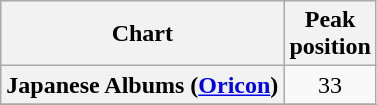<table class="wikitable plainrowheaders sortable" style="text-align:center;" border="1">
<tr>
<th scope="col">Chart</th>
<th scope="col">Peak<br>position</th>
</tr>
<tr>
<th scope="row">Japanese Albums (<a href='#'>Oricon</a>)</th>
<td>33</td>
</tr>
<tr>
</tr>
</table>
